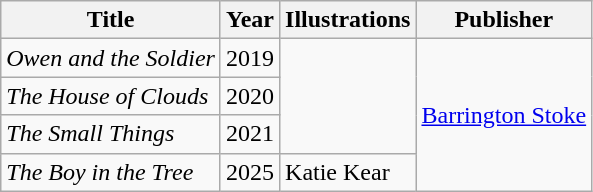<table class="wikitable">
<tr>
<th>Title</th>
<th>Year</th>
<th>Illustrations</th>
<th>Publisher</th>
</tr>
<tr>
<td><em>Owen and the Soldier</em></td>
<td>2019</td>
<td rowspan="3"></td>
<td rowspan="4"><a href='#'>Barrington Stoke</a></td>
</tr>
<tr>
<td><em>The House of Clouds</em></td>
<td>2020</td>
</tr>
<tr>
<td><em>The Small Things</em></td>
<td>2021</td>
</tr>
<tr>
<td><em>The Boy in the Tree</em></td>
<td>2025</td>
<td rowspan="1">Katie Kear</td>
</tr>
</table>
